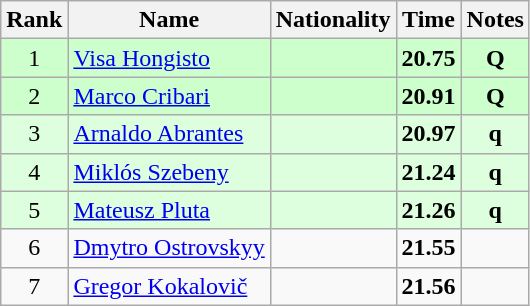<table class="wikitable sortable" style="text-align:center">
<tr>
<th>Rank</th>
<th>Name</th>
<th>Nationality</th>
<th>Time</th>
<th>Notes</th>
</tr>
<tr bgcolor=ccffcc>
<td>1</td>
<td align=left><a href='#'>Visa Hongisto</a></td>
<td align=left></td>
<td><strong>20.75</strong></td>
<td><strong>Q</strong></td>
</tr>
<tr bgcolor=ccffcc>
<td>2</td>
<td align=left><a href='#'>Marco Cribari</a></td>
<td align=left></td>
<td><strong>20.91</strong></td>
<td><strong>Q</strong></td>
</tr>
<tr bgcolor=ddffdd>
<td>3</td>
<td align=left><a href='#'>Arnaldo Abrantes</a></td>
<td align=left></td>
<td><strong>20.97</strong></td>
<td><strong>q</strong></td>
</tr>
<tr bgcolor=ddffdd>
<td>4</td>
<td align=left><a href='#'>Miklós Szebeny</a></td>
<td align=left></td>
<td><strong>21.24</strong></td>
<td><strong>q</strong></td>
</tr>
<tr bgcolor=ddffdd>
<td>5</td>
<td align=left><a href='#'>Mateusz Pluta</a></td>
<td align=left></td>
<td><strong>21.26</strong></td>
<td><strong>q</strong></td>
</tr>
<tr>
<td>6</td>
<td align=left><a href='#'>Dmytro Ostrovskyy</a></td>
<td align=left></td>
<td><strong>21.55</strong></td>
<td></td>
</tr>
<tr>
<td>7</td>
<td align=left><a href='#'>Gregor Kokalovič</a></td>
<td align=left></td>
<td><strong>21.56</strong></td>
<td></td>
</tr>
</table>
